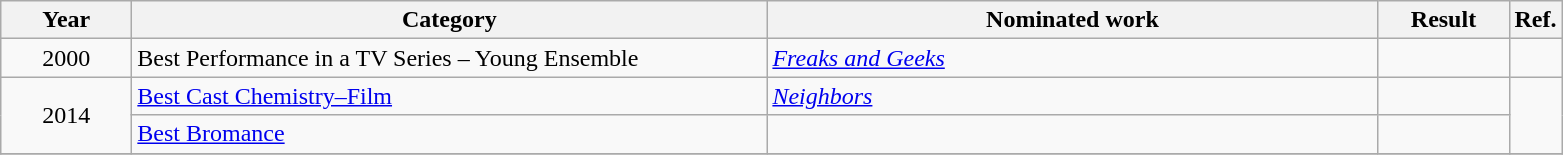<table class=wikitable>
<tr>
<th scope="col" style="width:5em;">Year</th>
<th scope="col" style="width:26em;">Category</th>
<th scope="col" style="width:25em;">Nominated work</th>
<th scope="col" style="width:5em;">Result</th>
<th>Ref.</th>
</tr>
<tr>
<td style="text-align:center;">2000</td>
<td>Best Performance in a TV Series – Young Ensemble</td>
<td><em><a href='#'>Freaks and Geeks</a></em></td>
<td></td>
<td align="center"></td>
</tr>
<tr>
<td style="text-align:center;", rowspan=2>2014</td>
<td><a href='#'>Best Cast Chemistry–Film</a></td>
<td><em><a href='#'>Neighbors</a></em></td>
<td></td>
<td rowspan=2 align="center"></td>
</tr>
<tr>
<td><a href='#'>Best Bromance</a></td>
<td></td>
<td></td>
</tr>
<tr>
</tr>
</table>
